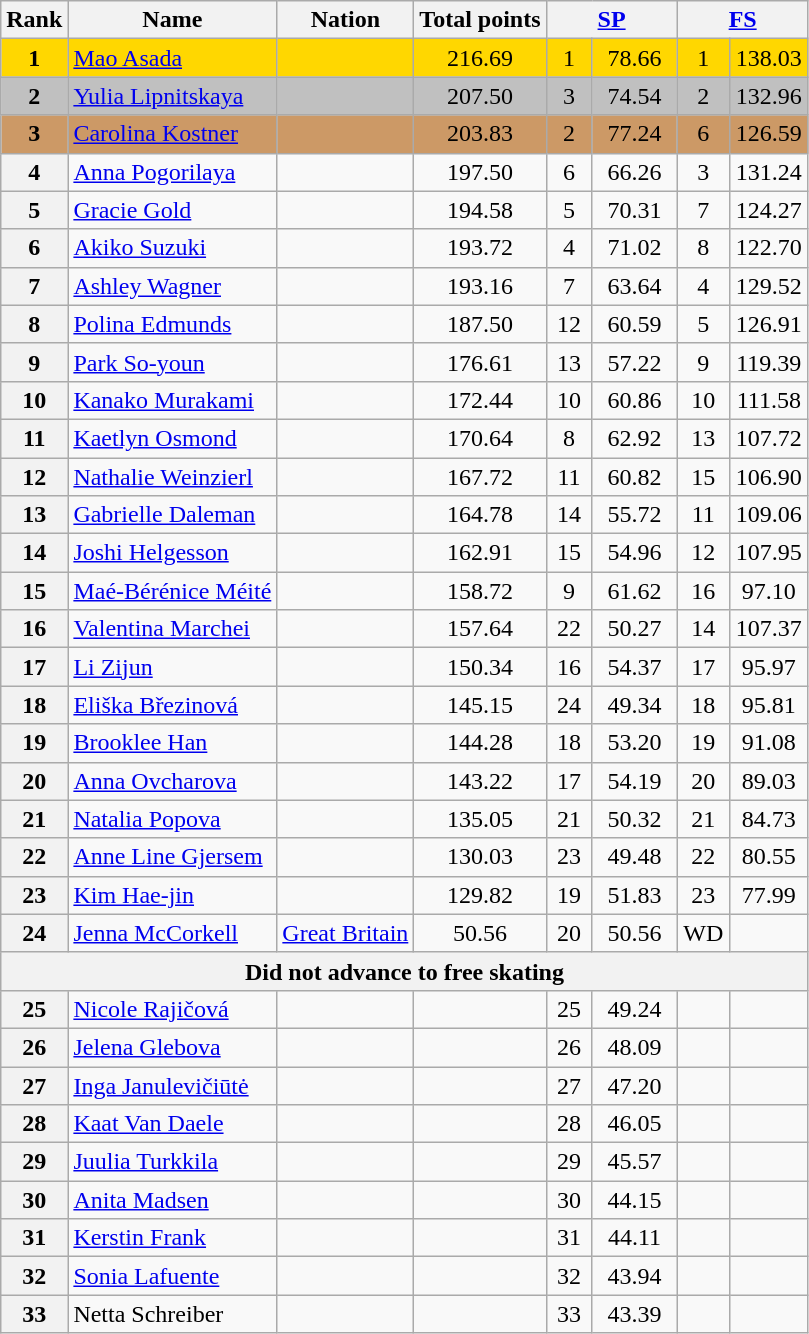<table class="wikitable sortable">
<tr>
<th>Rank</th>
<th>Name</th>
<th>Nation</th>
<th>Total points</th>
<th colspan="2" width="80px"><a href='#'>SP</a></th>
<th colspan="2" width="80px"><a href='#'>FS</a></th>
</tr>
<tr bgcolor="gold">
<td align="center"><strong>1</strong></td>
<td><a href='#'>Mao Asada</a></td>
<td></td>
<td align="center">216.69</td>
<td align="center">1</td>
<td align="center">78.66</td>
<td align="center">1</td>
<td align="center">138.03</td>
</tr>
<tr bgcolor="silver">
<td align="center"><strong>2</strong></td>
<td><a href='#'>Yulia Lipnitskaya</a></td>
<td></td>
<td align="center">207.50</td>
<td align="center">3</td>
<td align="center">74.54</td>
<td align="center">2</td>
<td align="center">132.96</td>
</tr>
<tr bgcolor="cc9966">
<td align="center"><strong>3</strong></td>
<td><a href='#'>Carolina Kostner</a></td>
<td></td>
<td align="center">203.83</td>
<td align="center">2</td>
<td align="center">77.24</td>
<td align="center">6</td>
<td align="center">126.59</td>
</tr>
<tr>
<th>4</th>
<td><a href='#'>Anna Pogorilaya</a></td>
<td></td>
<td align="center">197.50</td>
<td align="center">6</td>
<td align="center">66.26</td>
<td align="center">3</td>
<td align="center">131.24</td>
</tr>
<tr>
<th>5</th>
<td><a href='#'>Gracie Gold</a></td>
<td></td>
<td align="center">194.58</td>
<td align="center">5</td>
<td align="center">70.31</td>
<td align="center">7</td>
<td align="center">124.27</td>
</tr>
<tr>
<th>6</th>
<td><a href='#'>Akiko Suzuki</a></td>
<td></td>
<td align="center">193.72</td>
<td align="center">4</td>
<td align="center">71.02</td>
<td align="center">8</td>
<td align="center">122.70</td>
</tr>
<tr>
<th>7</th>
<td><a href='#'>Ashley Wagner</a></td>
<td></td>
<td align="center">193.16</td>
<td align="center">7</td>
<td align="center">63.64</td>
<td align="center">4</td>
<td align="center">129.52</td>
</tr>
<tr>
<th>8</th>
<td><a href='#'>Polina Edmunds</a></td>
<td></td>
<td align="center">187.50</td>
<td align="center">12</td>
<td align="center">60.59</td>
<td align="center">5</td>
<td align="center">126.91</td>
</tr>
<tr>
<th>9</th>
<td><a href='#'>Park So-youn</a></td>
<td></td>
<td align="center">176.61</td>
<td align="center">13</td>
<td align="center">57.22</td>
<td align="center">9</td>
<td align="center">119.39</td>
</tr>
<tr>
<th>10</th>
<td><a href='#'>Kanako Murakami</a></td>
<td></td>
<td align="center">172.44</td>
<td align="center">10</td>
<td align="center">60.86</td>
<td align="center">10</td>
<td align="center">111.58</td>
</tr>
<tr>
<th>11</th>
<td><a href='#'>Kaetlyn Osmond</a></td>
<td></td>
<td align="center">170.64</td>
<td align="center">8</td>
<td align="center">62.92</td>
<td align="center">13</td>
<td align="center">107.72</td>
</tr>
<tr>
<th>12</th>
<td><a href='#'>Nathalie Weinzierl</a></td>
<td></td>
<td align="center">167.72</td>
<td align="center">11</td>
<td align="center">60.82</td>
<td align="center">15</td>
<td align="center">106.90</td>
</tr>
<tr>
<th>13</th>
<td><a href='#'>Gabrielle Daleman</a></td>
<td></td>
<td align="center">164.78</td>
<td align="center">14</td>
<td align="center">55.72</td>
<td align="center">11</td>
<td align="center">109.06</td>
</tr>
<tr>
<th>14</th>
<td><a href='#'>Joshi Helgesson</a></td>
<td></td>
<td align="center">162.91</td>
<td align="center">15</td>
<td align="center">54.96</td>
<td align="center">12</td>
<td align="center">107.95</td>
</tr>
<tr>
<th>15</th>
<td><a href='#'>Maé-Bérénice Méité</a></td>
<td></td>
<td align="center">158.72</td>
<td align="center">9</td>
<td align="center">61.62</td>
<td align="center">16</td>
<td align="center">97.10</td>
</tr>
<tr>
<th>16</th>
<td><a href='#'>Valentina Marchei</a></td>
<td></td>
<td align="center">157.64</td>
<td align="center">22</td>
<td align="center">50.27</td>
<td align="center">14</td>
<td align="center">107.37</td>
</tr>
<tr>
<th>17</th>
<td><a href='#'>Li Zijun</a></td>
<td></td>
<td align="center">150.34</td>
<td align="center">16</td>
<td align="center">54.37</td>
<td align="center">17</td>
<td align="center">95.97</td>
</tr>
<tr>
<th>18</th>
<td><a href='#'>Eliška Březinová</a></td>
<td></td>
<td align="center">145.15</td>
<td align="center">24</td>
<td align="center">49.34</td>
<td align="center">18</td>
<td align="center">95.81</td>
</tr>
<tr>
<th>19</th>
<td><a href='#'>Brooklee Han</a></td>
<td></td>
<td align="center">144.28</td>
<td align="center">18</td>
<td align="center">53.20</td>
<td align="center">19</td>
<td align="center">91.08</td>
</tr>
<tr>
<th>20</th>
<td><a href='#'>Anna Ovcharova</a></td>
<td></td>
<td align="center">143.22</td>
<td align="center">17</td>
<td align="center">54.19</td>
<td align="center">20</td>
<td align="center">89.03</td>
</tr>
<tr>
<th>21</th>
<td><a href='#'>Natalia Popova</a></td>
<td></td>
<td align="center">135.05</td>
<td align="center">21</td>
<td align="center">50.32</td>
<td align="center">21</td>
<td align="center">84.73</td>
</tr>
<tr>
<th>22</th>
<td><a href='#'>Anne Line Gjersem</a></td>
<td></td>
<td align="center">130.03</td>
<td align="center">23</td>
<td align="center">49.48</td>
<td align="center">22</td>
<td align="center">80.55</td>
</tr>
<tr>
<th>23</th>
<td><a href='#'>Kim Hae-jin</a></td>
<td></td>
<td align="center">129.82</td>
<td align="center">19</td>
<td align="center">51.83</td>
<td align="center">23</td>
<td align="center">77.99</td>
</tr>
<tr>
<th>24</th>
<td><a href='#'>Jenna McCorkell</a></td>
<td> <a href='#'>Great Britain</a></td>
<td align="center">50.56</td>
<td align="center">20</td>
<td align="center">50.56</td>
<td align="center">WD</td>
<td align="center"></td>
</tr>
<tr>
<th colspan="10">Did not advance to free skating</th>
</tr>
<tr>
<th>25</th>
<td><a href='#'>Nicole Rajičová</a></td>
<td></td>
<td align="center"></td>
<td align="center">25</td>
<td align="center">49.24</td>
<td align="center"></td>
<td align="center"></td>
</tr>
<tr>
<th>26</th>
<td><a href='#'>Jelena Glebova</a></td>
<td></td>
<td align="center"></td>
<td align="center">26</td>
<td align="center">48.09</td>
<td align="center"></td>
<td align="center"></td>
</tr>
<tr>
<th>27</th>
<td><a href='#'>Inga Janulevičiūtė</a></td>
<td></td>
<td align="center"></td>
<td align="center">27</td>
<td align="center">47.20</td>
<td align="center"></td>
<td align="center"></td>
</tr>
<tr>
<th>28</th>
<td><a href='#'>Kaat Van Daele</a></td>
<td></td>
<td align="center"></td>
<td align="center">28</td>
<td align="center">46.05</td>
<td align="center"></td>
<td align="center"></td>
</tr>
<tr>
<th>29</th>
<td><a href='#'>Juulia Turkkila</a></td>
<td></td>
<td align="center"></td>
<td align="center">29</td>
<td align="center">45.57</td>
<td align="center"></td>
<td align="center"></td>
</tr>
<tr>
<th>30</th>
<td><a href='#'>Anita Madsen</a></td>
<td></td>
<td align="center"></td>
<td align="center">30</td>
<td align="center">44.15</td>
<td align="center"></td>
<td align="center"></td>
</tr>
<tr>
<th>31</th>
<td><a href='#'>Kerstin Frank</a></td>
<td></td>
<td align="center"></td>
<td align="center">31</td>
<td align="center">44.11</td>
<td align="center"></td>
<td align="center"></td>
</tr>
<tr>
<th>32</th>
<td><a href='#'>Sonia Lafuente</a></td>
<td></td>
<td align="center"></td>
<td align="center">32</td>
<td align="center">43.94</td>
<td align="center"></td>
<td align="center"></td>
</tr>
<tr>
<th>33</th>
<td>Netta Schreiber</td>
<td></td>
<td align="center"></td>
<td align="center">33</td>
<td align="center">43.39</td>
<td align="center"></td>
<td align="center"></td>
</tr>
</table>
